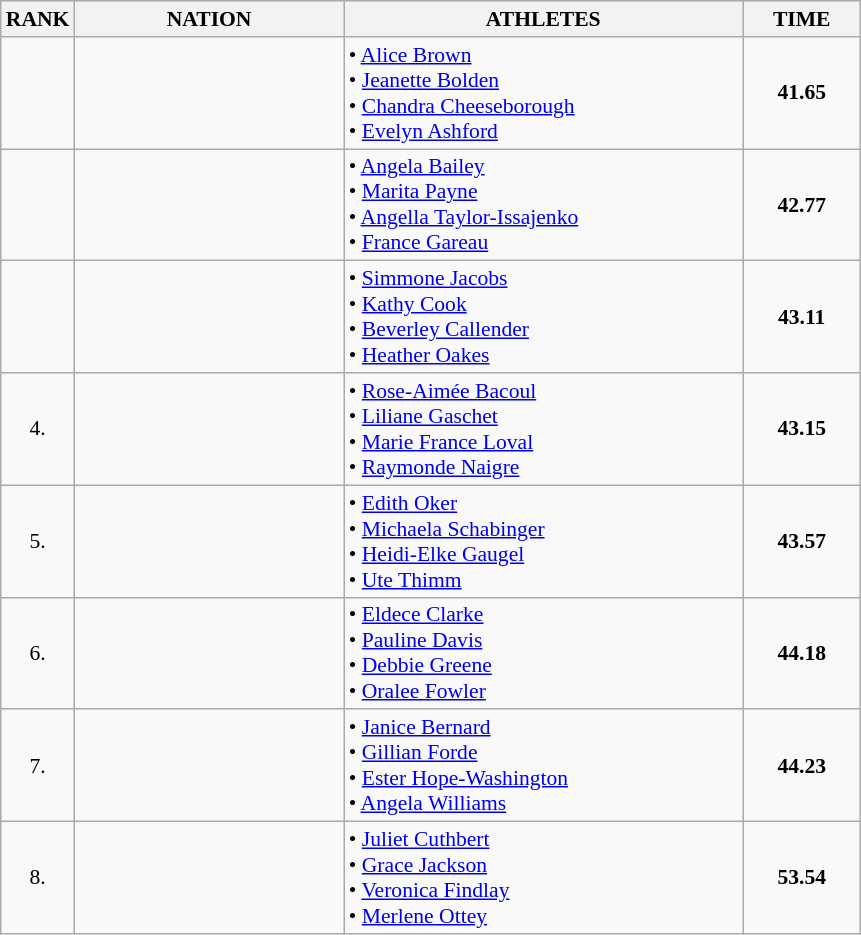<table class="wikitable" style="border-collapse: collapse; font-size: 90%;">
<tr>
<th>RANK</th>
<th style="width: 12em">NATION</th>
<th style="width: 18em">ATHLETES</th>
<th style="width: 5em">TIME</th>
</tr>
<tr>
<td align="center"></td>
<td align="center"></td>
<td>• <a href='#'>Alice Brown</a><br>• <a href='#'>Jeanette Bolden</a><br>• <a href='#'>Chandra Cheeseborough</a><br>• <a href='#'>Evelyn Ashford</a></td>
<td align="center"><strong>41.65</strong></td>
</tr>
<tr>
<td align="center"></td>
<td align="center"></td>
<td>• <a href='#'>Angela Bailey</a><br>• <a href='#'>Marita Payne</a><br>• <a href='#'>Angella Taylor-Issajenko</a><br>• <a href='#'>France Gareau</a></td>
<td align="center"><strong>42.77</strong></td>
</tr>
<tr>
<td align="center"></td>
<td align="center"></td>
<td>• <a href='#'>Simmone Jacobs</a><br>• <a href='#'>Kathy Cook</a><br>• <a href='#'>Beverley Callender</a><br>• <a href='#'>Heather Oakes</a></td>
<td align="center"><strong>43.11</strong></td>
</tr>
<tr>
<td align="center">4.</td>
<td align="center"></td>
<td>• <a href='#'>Rose-Aimée Bacoul</a><br>• <a href='#'>Liliane Gaschet</a><br>• <a href='#'>Marie France Loval</a><br>• <a href='#'>Raymonde Naigre</a></td>
<td align="center"><strong>43.15</strong></td>
</tr>
<tr>
<td align="center">5.</td>
<td align="center"></td>
<td>• <a href='#'>Edith Oker</a><br>• <a href='#'>Michaela Schabinger</a><br>• <a href='#'>Heidi-Elke Gaugel</a><br>• <a href='#'>Ute Thimm</a></td>
<td align="center"><strong>43.57</strong></td>
</tr>
<tr>
<td align="center">6.</td>
<td align="center"></td>
<td>• <a href='#'>Eldece Clarke</a><br>• <a href='#'>Pauline Davis</a><br>• <a href='#'>Debbie Greene</a><br>• <a href='#'>Oralee Fowler</a></td>
<td align="center"><strong>44.18</strong></td>
</tr>
<tr>
<td align="center">7.</td>
<td align="center"></td>
<td>• <a href='#'>Janice Bernard</a><br>• <a href='#'>Gillian Forde</a><br>• <a href='#'>Ester Hope-Washington</a><br>• <a href='#'>Angela Williams</a></td>
<td align="center"><strong>44.23</strong></td>
</tr>
<tr>
<td align="center">8.</td>
<td align="center"></td>
<td>• <a href='#'>Juliet Cuthbert</a><br>• <a href='#'>Grace Jackson</a><br>• <a href='#'>Veronica Findlay</a><br>• <a href='#'>Merlene Ottey</a></td>
<td align="center"><strong>53.54</strong></td>
</tr>
</table>
